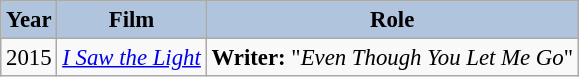<table class="wikitable" style="font-size:95%;">
<tr>
<th style="background:#B0C4DE;">Year</th>
<th style="background:#B0C4DE;">Film</th>
<th style="background:#B0C4DE;">Role</th>
</tr>
<tr>
<td>2015</td>
<td><em><a href='#'>I Saw the Light</a></em></td>
<td><strong>Writer:</strong> "<em>Even Though You Let Me Go</em>"</td>
</tr>
</table>
